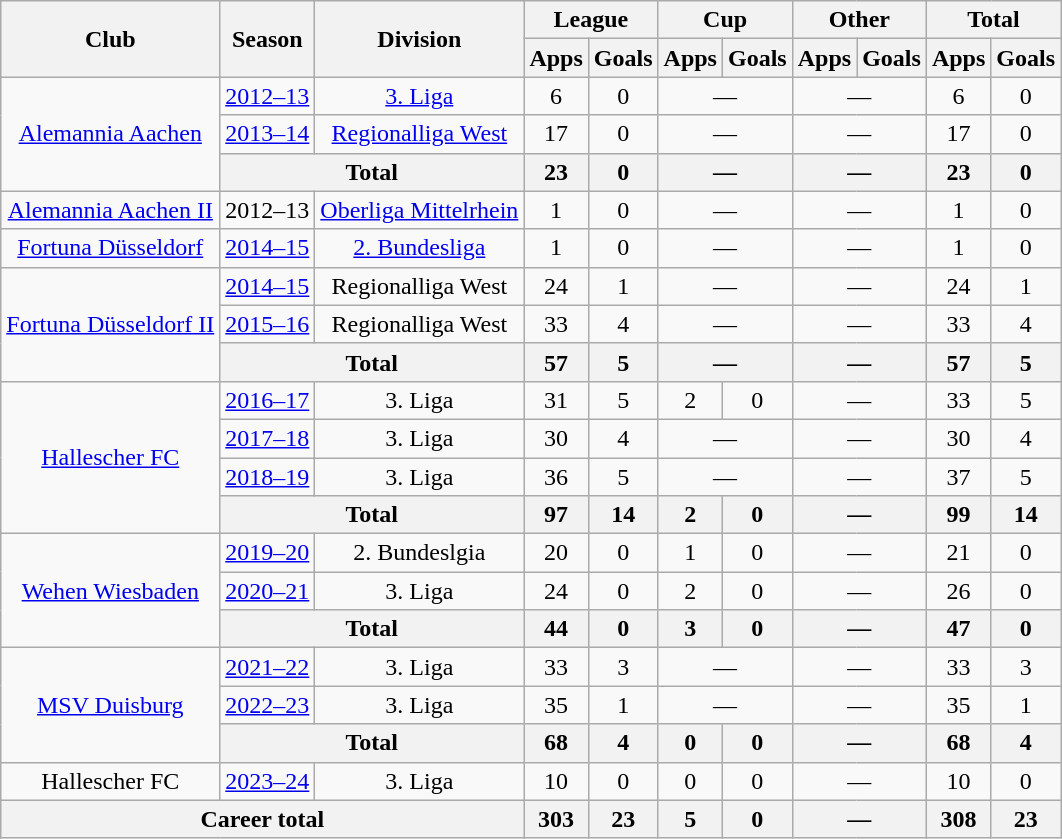<table class="wikitable" style="text-align:center">
<tr>
<th rowspan="2">Club</th>
<th rowspan="2">Season</th>
<th rowspan="2">Division</th>
<th colspan="2">League</th>
<th colspan="2">Cup</th>
<th colspan="2">Other</th>
<th colspan="2">Total</th>
</tr>
<tr>
<th>Apps</th>
<th>Goals</th>
<th>Apps</th>
<th>Goals</th>
<th>Apps</th>
<th>Goals</th>
<th>Apps</th>
<th>Goals</th>
</tr>
<tr>
<td rowspan="3"><a href='#'>Alemannia Aachen</a></td>
<td><a href='#'>2012–13</a></td>
<td><a href='#'>3. Liga</a></td>
<td>6</td>
<td>0</td>
<td colspan="2">—</td>
<td colspan="2">—</td>
<td>6</td>
<td>0</td>
</tr>
<tr>
<td><a href='#'>2013–14</a></td>
<td><a href='#'>Regionalliga West</a></td>
<td>17</td>
<td>0</td>
<td colspan="2">—</td>
<td colspan="2">—</td>
<td>17</td>
<td>0</td>
</tr>
<tr>
<th colspan="2">Total</th>
<th>23</th>
<th>0</th>
<th colspan="2">—</th>
<th colspan="2">—</th>
<th>23</th>
<th>0</th>
</tr>
<tr>
<td><a href='#'>Alemannia Aachen II</a></td>
<td>2012–13</td>
<td><a href='#'>Oberliga Mittelrhein</a></td>
<td>1</td>
<td>0</td>
<td colspan="2">—</td>
<td colspan="2">—</td>
<td>1</td>
<td>0</td>
</tr>
<tr>
<td><a href='#'>Fortuna Düsseldorf</a></td>
<td><a href='#'>2014–15</a></td>
<td><a href='#'>2. Bundesliga</a></td>
<td>1</td>
<td>0</td>
<td colspan="2">—</td>
<td colspan="2">—</td>
<td>1</td>
<td>0</td>
</tr>
<tr>
<td rowspan="3"><a href='#'>Fortuna Düsseldorf II</a></td>
<td><a href='#'>2014–15</a></td>
<td>Regionalliga West</td>
<td>24</td>
<td>1</td>
<td colspan="2">—</td>
<td colspan="2">—</td>
<td>24</td>
<td>1</td>
</tr>
<tr>
<td><a href='#'>2015–16</a></td>
<td>Regionalliga West</td>
<td>33</td>
<td>4</td>
<td colspan="2">—</td>
<td colspan="2">—</td>
<td>33</td>
<td>4</td>
</tr>
<tr>
<th colspan="2">Total</th>
<th>57</th>
<th>5</th>
<th colspan="2">—</th>
<th colspan="2">—</th>
<th>57</th>
<th>5</th>
</tr>
<tr>
<td rowspan="4"><a href='#'>Hallescher FC</a></td>
<td><a href='#'>2016–17</a></td>
<td>3. Liga</td>
<td>31</td>
<td>5</td>
<td>2</td>
<td>0</td>
<td colspan="2">—</td>
<td>33</td>
<td>5</td>
</tr>
<tr>
<td><a href='#'>2017–18</a></td>
<td>3. Liga</td>
<td>30</td>
<td>4</td>
<td colspan="2">—</td>
<td colspan="2">—</td>
<td>30</td>
<td>4</td>
</tr>
<tr>
<td><a href='#'>2018–19</a></td>
<td>3. Liga</td>
<td>36</td>
<td>5</td>
<td colspan="2">—</td>
<td colspan="2">—</td>
<td>37</td>
<td>5</td>
</tr>
<tr>
<th colspan="2">Total</th>
<th>97</th>
<th>14</th>
<th>2</th>
<th>0</th>
<th colspan="2">—</th>
<th>99</th>
<th>14</th>
</tr>
<tr>
<td rowspan="3"><a href='#'>Wehen Wiesbaden</a></td>
<td><a href='#'>2019–20</a></td>
<td>2. Bundeslgia</td>
<td>20</td>
<td>0</td>
<td>1</td>
<td>0</td>
<td colspan="2">—</td>
<td>21</td>
<td>0</td>
</tr>
<tr>
<td><a href='#'>2020–21</a></td>
<td>3. Liga</td>
<td>24</td>
<td>0</td>
<td>2</td>
<td>0</td>
<td colspan="2">—</td>
<td>26</td>
<td>0</td>
</tr>
<tr>
<th colspan="2">Total</th>
<th>44</th>
<th>0</th>
<th>3</th>
<th>0</th>
<th colspan="2">—</th>
<th>47</th>
<th>0</th>
</tr>
<tr>
<td rowspan=3><a href='#'>MSV Duisburg</a></td>
<td><a href='#'>2021–22</a></td>
<td>3. Liga</td>
<td>33</td>
<td>3</td>
<td colspan="2">—</td>
<td colspan="2">—</td>
<td>33</td>
<td>3</td>
</tr>
<tr>
<td><a href='#'>2022–23</a></td>
<td>3. Liga</td>
<td>35</td>
<td>1</td>
<td colspan="2">—</td>
<td colspan="2">—</td>
<td>35</td>
<td>1</td>
</tr>
<tr>
<th colspan="2">Total</th>
<th>68</th>
<th>4</th>
<th>0</th>
<th>0</th>
<th colspan="2">—</th>
<th>68</th>
<th>4</th>
</tr>
<tr>
<td>Hallescher FC</td>
<td><a href='#'>2023–24</a></td>
<td>3. Liga</td>
<td>10</td>
<td>0</td>
<td>0</td>
<td>0</td>
<td colspan="2">—</td>
<td>10</td>
<td>0</td>
</tr>
<tr>
<th colspan="3">Career total</th>
<th>303</th>
<th>23</th>
<th>5</th>
<th>0</th>
<th colspan="2">—</th>
<th>308</th>
<th>23</th>
</tr>
</table>
